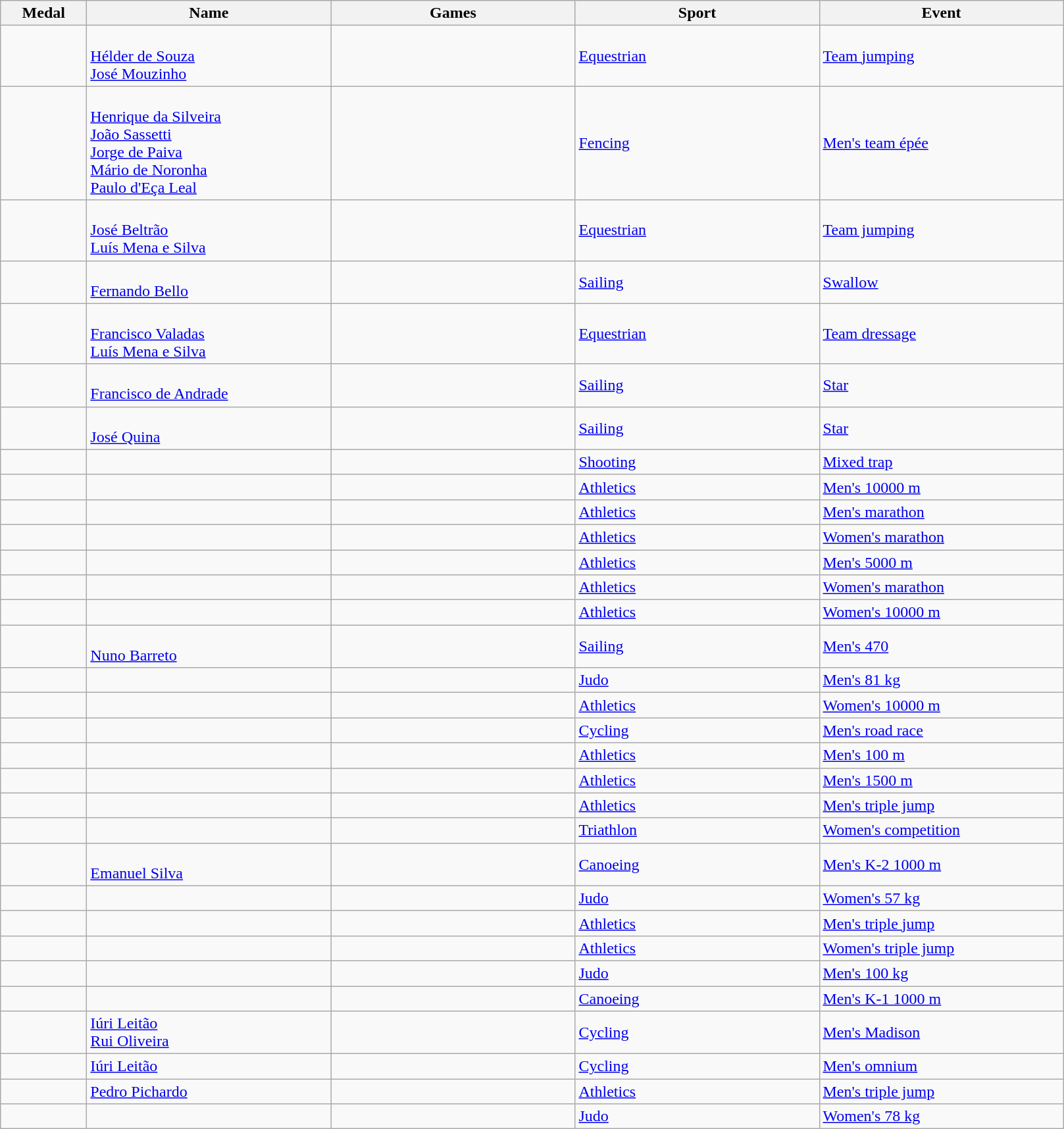<table class="wikitable sortable">
<tr>
<th style="width:5em">Medal</th>
<th style="width:15em">Name</th>
<th style="width:15em">Games</th>
<th style="width:15em">Sport</th>
<th style="width:15em">Event</th>
</tr>
<tr>
<td></td>
<td><br><a href='#'>Hélder de Souza</a><br><a href='#'>José Mouzinho</a></td>
<td> </td>
<td> <a href='#'>Equestrian</a></td>
<td><a href='#'>Team jumping</a></td>
</tr>
<tr>
<td></td>
<td><br><a href='#'>Henrique da Silveira</a><br><a href='#'>João Sassetti</a><br><a href='#'>Jorge de Paiva</a><br><a href='#'>Mário de Noronha</a><br><a href='#'>Paulo d'Eça Leal</a></td>
<td> </td>
<td> <a href='#'>Fencing</a></td>
<td><a href='#'>Men's team épée</a></td>
</tr>
<tr>
<td></td>
<td><br><a href='#'>José Beltrão</a><br><a href='#'>Luís Mena e Silva</a></td>
<td> </td>
<td> <a href='#'>Equestrian</a></td>
<td><a href='#'>Team jumping</a></td>
</tr>
<tr>
<td></td>
<td><br><a href='#'>Fernando Bello</a></td>
<td> </td>
<td> <a href='#'>Sailing</a></td>
<td><a href='#'>Swallow</a></td>
</tr>
<tr>
<td></td>
<td><br><a href='#'>Francisco Valadas</a><br><a href='#'>Luís Mena e Silva</a></td>
<td> </td>
<td> <a href='#'>Equestrian</a></td>
<td><a href='#'>Team dressage</a></td>
</tr>
<tr>
<td></td>
<td><br><a href='#'>Francisco de Andrade</a></td>
<td> </td>
<td> <a href='#'>Sailing</a></td>
<td><a href='#'>Star</a></td>
</tr>
<tr>
<td></td>
<td><br><a href='#'>José Quina</a></td>
<td> </td>
<td> <a href='#'>Sailing</a></td>
<td><a href='#'>Star</a></td>
</tr>
<tr>
<td></td>
<td></td>
<td> </td>
<td> <a href='#'>Shooting</a></td>
<td><a href='#'>Mixed trap</a></td>
</tr>
<tr>
<td></td>
<td></td>
<td> </td>
<td> <a href='#'>Athletics</a></td>
<td><a href='#'>Men's 10000 m</a></td>
</tr>
<tr>
<td></td>
<td></td>
<td> </td>
<td> <a href='#'>Athletics</a></td>
<td><a href='#'>Men's marathon</a></td>
</tr>
<tr>
<td></td>
<td></td>
<td> </td>
<td> <a href='#'>Athletics</a></td>
<td><a href='#'>Women's marathon</a></td>
</tr>
<tr>
<td></td>
<td></td>
<td> </td>
<td> <a href='#'>Athletics</a></td>
<td><a href='#'>Men's 5000 m</a></td>
</tr>
<tr>
<td></td>
<td></td>
<td> </td>
<td> <a href='#'>Athletics</a></td>
<td><a href='#'>Women's marathon</a></td>
</tr>
<tr>
<td></td>
<td></td>
<td> </td>
<td> <a href='#'>Athletics</a></td>
<td><a href='#'>Women's 10000 m</a></td>
</tr>
<tr>
<td></td>
<td><br><a href='#'>Nuno Barreto</a></td>
<td> </td>
<td> <a href='#'>Sailing</a></td>
<td><a href='#'>Men's 470</a></td>
</tr>
<tr>
<td></td>
<td></td>
<td> </td>
<td> <a href='#'>Judo</a></td>
<td><a href='#'>Men's 81 kg</a></td>
</tr>
<tr>
<td></td>
<td></td>
<td> </td>
<td> <a href='#'>Athletics</a></td>
<td><a href='#'>Women's 10000 m</a></td>
</tr>
<tr>
<td></td>
<td></td>
<td> </td>
<td> <a href='#'>Cycling</a></td>
<td><a href='#'>Men's road race</a></td>
</tr>
<tr>
<td></td>
<td></td>
<td> </td>
<td> <a href='#'>Athletics</a></td>
<td><a href='#'>Men's 100 m</a></td>
</tr>
<tr>
<td></td>
<td></td>
<td> </td>
<td> <a href='#'>Athletics</a></td>
<td><a href='#'>Men's 1500 m</a></td>
</tr>
<tr>
<td></td>
<td></td>
<td> </td>
<td> <a href='#'>Athletics</a></td>
<td><a href='#'>Men's triple jump</a></td>
</tr>
<tr>
<td></td>
<td></td>
<td> </td>
<td> <a href='#'>Triathlon</a></td>
<td><a href='#'>Women's competition</a></td>
</tr>
<tr>
<td></td>
<td><br><a href='#'>Emanuel Silva</a></td>
<td> </td>
<td> <a href='#'>Canoeing</a></td>
<td><a href='#'>Men's K-2 1000 m</a></td>
</tr>
<tr>
<td></td>
<td></td>
<td> </td>
<td> <a href='#'>Judo</a></td>
<td><a href='#'>Women's 57 kg</a></td>
</tr>
<tr>
<td></td>
<td></td>
<td> </td>
<td> <a href='#'>Athletics</a></td>
<td><a href='#'>Men's triple jump</a></td>
</tr>
<tr>
<td></td>
<td></td>
<td> </td>
<td> <a href='#'>Athletics</a></td>
<td><a href='#'>Women's triple jump</a></td>
</tr>
<tr>
<td></td>
<td></td>
<td> </td>
<td> <a href='#'>Judo</a></td>
<td><a href='#'>Men's 100 kg</a></td>
</tr>
<tr>
<td></td>
<td></td>
<td> </td>
<td> <a href='#'>Canoeing</a></td>
<td><a href='#'>Men's K-1 1000 m</a></td>
</tr>
<tr>
<td></td>
<td><a href='#'>Iúri Leitão</a><br><a href='#'>Rui Oliveira</a></td>
<td> </td>
<td> <a href='#'>Cycling</a></td>
<td><a href='#'>Men's Madison</a></td>
</tr>
<tr>
<td></td>
<td><a href='#'>Iúri Leitão</a></td>
<td> </td>
<td> <a href='#'>Cycling</a></td>
<td><a href='#'>Men's omnium</a></td>
</tr>
<tr>
<td></td>
<td><a href='#'>Pedro Pichardo</a></td>
<td> </td>
<td> <a href='#'>Athletics</a></td>
<td><a href='#'>Men's triple jump</a></td>
</tr>
<tr>
<td></td>
<td></td>
<td> </td>
<td> <a href='#'>Judo</a></td>
<td><a href='#'>Women's 78 kg</a></td>
</tr>
</table>
